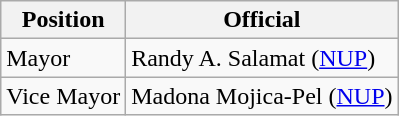<table class="wikitable">
<tr>
<th>Position</th>
<th>Official</th>
</tr>
<tr>
<td>Mayor</td>
<td>Randy A. Salamat (<a href='#'>NUP</a>)</td>
</tr>
<tr>
<td>Vice Mayor</td>
<td>Madona Mojica-Pel (<a href='#'>NUP</a>)</td>
</tr>
</table>
